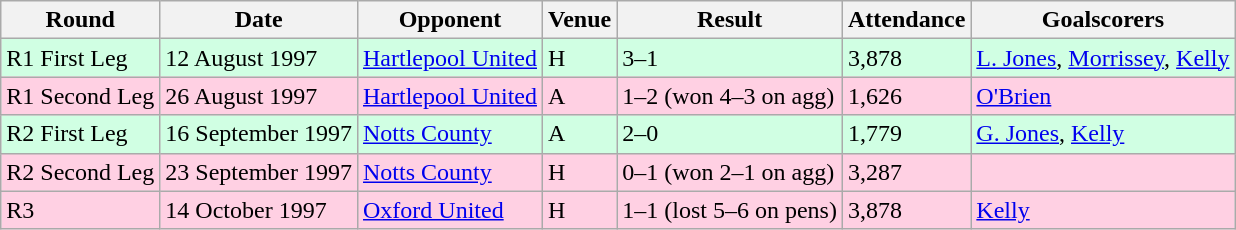<table class="wikitable">
<tr>
<th>Round</th>
<th>Date</th>
<th>Opponent</th>
<th>Venue</th>
<th>Result</th>
<th>Attendance</th>
<th>Goalscorers</th>
</tr>
<tr style="background-color: #d0ffe3;">
<td>R1 First Leg</td>
<td>12 August 1997</td>
<td><a href='#'>Hartlepool United</a></td>
<td>H</td>
<td>3–1</td>
<td>3,878</td>
<td><a href='#'>L. Jones</a>, <a href='#'>Morrissey</a>, <a href='#'>Kelly</a></td>
</tr>
<tr style="background-color: #ffd0e3;">
<td>R1 Second Leg</td>
<td>26 August 1997</td>
<td><a href='#'>Hartlepool United</a></td>
<td>A</td>
<td>1–2 (won 4–3 on agg)</td>
<td>1,626</td>
<td><a href='#'>O'Brien</a></td>
</tr>
<tr style="background-color: #d0ffe3;">
<td>R2 First Leg</td>
<td>16 September 1997</td>
<td><a href='#'>Notts County</a></td>
<td>A</td>
<td>2–0</td>
<td>1,779</td>
<td><a href='#'>G. Jones</a>, <a href='#'>Kelly</a></td>
</tr>
<tr style="background-color: #ffd0e3;">
<td>R2 Second Leg</td>
<td>23 September 1997</td>
<td><a href='#'>Notts County</a></td>
<td>H</td>
<td>0–1 (won 2–1 on agg)</td>
<td>3,287</td>
<td></td>
</tr>
<tr style="background-color: #ffd0e3;">
<td>R3</td>
<td>14 October 1997</td>
<td><a href='#'>Oxford United</a></td>
<td>H</td>
<td>1–1 (lost 5–6 on pens)</td>
<td>3,878</td>
<td><a href='#'>Kelly</a></td>
</tr>
</table>
